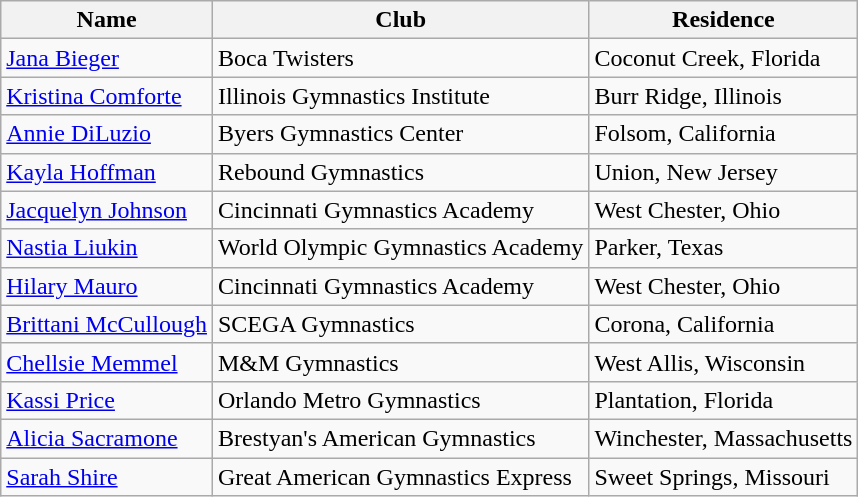<table class="wikitable">
<tr>
<th>Name</th>
<th>Club</th>
<th>Residence</th>
</tr>
<tr>
<td><a href='#'>Jana Bieger</a></td>
<td>Boca Twisters</td>
<td>Coconut Creek, Florida</td>
</tr>
<tr>
<td><a href='#'>Kristina Comforte</a></td>
<td>Illinois Gymnastics Institute</td>
<td>Burr Ridge, Illinois</td>
</tr>
<tr>
<td><a href='#'>Annie DiLuzio</a></td>
<td>Byers Gymnastics Center</td>
<td>Folsom, California</td>
</tr>
<tr>
<td><a href='#'>Kayla Hoffman</a></td>
<td>Rebound Gymnastics</td>
<td>Union, New Jersey</td>
</tr>
<tr>
<td><a href='#'>Jacquelyn Johnson</a></td>
<td>Cincinnati Gymnastics Academy</td>
<td>West Chester, Ohio</td>
</tr>
<tr>
<td><a href='#'>Nastia Liukin</a></td>
<td>World Olympic Gymnastics Academy</td>
<td>Parker, Texas</td>
</tr>
<tr>
<td><a href='#'>Hilary Mauro</a></td>
<td>Cincinnati Gymnastics Academy</td>
<td>West Chester, Ohio</td>
</tr>
<tr>
<td><a href='#'>Brittani McCullough</a></td>
<td>SCEGA Gymnastics</td>
<td>Corona, California</td>
</tr>
<tr>
<td><a href='#'>Chellsie Memmel</a></td>
<td>M&M Gymnastics</td>
<td>West Allis, Wisconsin</td>
</tr>
<tr>
<td><a href='#'>Kassi Price</a></td>
<td>Orlando Metro Gymnastics</td>
<td>Plantation, Florida</td>
</tr>
<tr>
<td><a href='#'>Alicia Sacramone</a></td>
<td>Brestyan's American Gymnastics</td>
<td>Winchester, Massachusetts</td>
</tr>
<tr>
<td><a href='#'>Sarah Shire</a></td>
<td>Great American Gymnastics Express</td>
<td>Sweet Springs, Missouri</td>
</tr>
</table>
